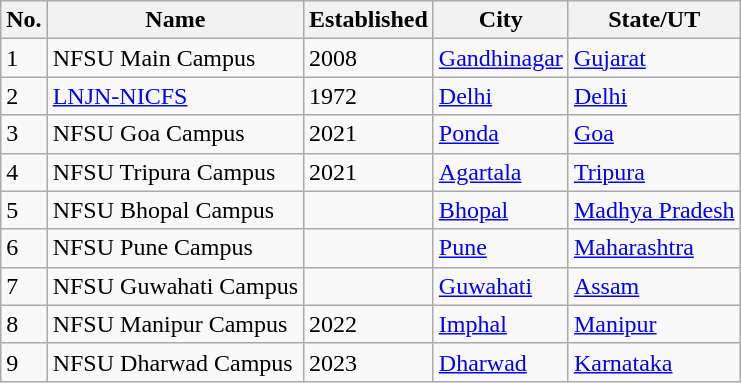<table class="wikitable sortable">
<tr>
<th>No.</th>
<th>Name</th>
<th>Established</th>
<th>City</th>
<th>State/UT</th>
</tr>
<tr>
<td>1</td>
<td>NFSU Main Campus</td>
<td>2008</td>
<td><a href='#'>Gandhinagar</a></td>
<td><a href='#'>Gujarat</a></td>
</tr>
<tr>
<td>2</td>
<td><a href='#'>LNJN-NICFS</a></td>
<td>1972</td>
<td><a href='#'>Delhi</a></td>
<td><a href='#'>Delhi</a></td>
</tr>
<tr>
<td>3</td>
<td>NFSU Goa Campus </td>
<td>2021</td>
<td><a href='#'>Ponda</a></td>
<td><a href='#'>Goa</a></td>
</tr>
<tr>
<td>4</td>
<td>NFSU Tripura Campus </td>
<td>2021</td>
<td><a href='#'>Agartala</a></td>
<td><a href='#'>Tripura</a></td>
</tr>
<tr>
<td>5</td>
<td>NFSU Bhopal Campus</td>
<td></td>
<td><a href='#'>Bhopal</a></td>
<td><a href='#'>Madhya Pradesh</a></td>
</tr>
<tr>
<td>6</td>
<td>NFSU Pune Campus</td>
<td></td>
<td><a href='#'>Pune</a></td>
<td><a href='#'>Maharashtra</a></td>
</tr>
<tr>
<td>7</td>
<td>NFSU Guwahati Campus</td>
<td></td>
<td><a href='#'>Guwahati</a></td>
<td><a href='#'>Assam</a></td>
</tr>
<tr>
<td>8</td>
<td>NFSU Manipur Campus</td>
<td>2022</td>
<td><a href='#'>Imphal</a></td>
<td><a href='#'>Manipur</a></td>
</tr>
<tr>
<td>9</td>
<td>NFSU Dharwad Campus</td>
<td>2023</td>
<td><a href='#'>Dharwad</a></td>
<td><a href='#'>Karnataka</a></td>
</tr>
</table>
